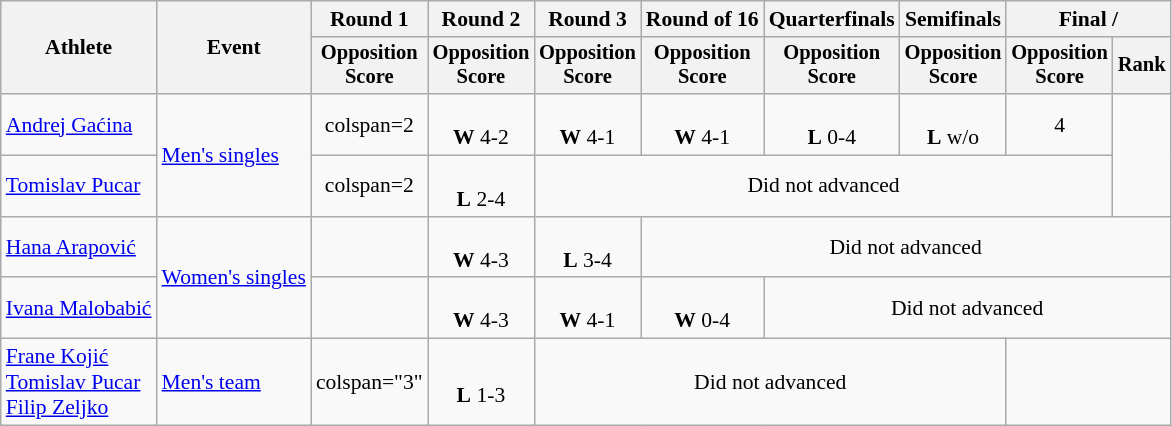<table class=wikitable style="font-size:90%">
<tr>
<th rowspan="2">Athlete</th>
<th rowspan="2">Event</th>
<th>Round 1</th>
<th>Round 2</th>
<th>Round 3</th>
<th>Round of 16</th>
<th>Quarterfinals</th>
<th>Semifinals</th>
<th colspan=2>Final / </th>
</tr>
<tr style="font-size:95%">
<th>Opposition<br>Score</th>
<th>Opposition<br>Score</th>
<th>Opposition<br>Score</th>
<th>Opposition<br>Score</th>
<th>Opposition<br>Score</th>
<th>Opposition<br>Score</th>
<th>Opposition<br>Score</th>
<th>Rank</th>
</tr>
<tr align=center>
<td align=left><a href='#'>Andrej Gaćina</a></td>
<td align=left rowspan=2><a href='#'>Men's singles</a></td>
<td>colspan=2 </td>
<td><br><strong>W</strong> 4-2</td>
<td><br><strong>W</strong> 4-1</td>
<td><br><strong>W</strong> 4-1</td>
<td><br><strong>L</strong> 0-4</td>
<td><br><strong>L</strong> w/o</td>
<td>4</td>
</tr>
<tr align=center>
<td align=left><a href='#'>Tomislav Pucar</a></td>
<td>colspan=2 </td>
<td><br><strong>L</strong> 2-4</td>
<td colspan=5>Did not advanced</td>
</tr>
<tr align=center>
<td align=left><a href='#'>Hana Arapović</a></td>
<td align=left rowspan=2><a href='#'>Women's singles</a></td>
<td></td>
<td><br><strong>W</strong> 4-3</td>
<td><br><strong>L</strong> 3-4</td>
<td colspan=5>Did not advanced</td>
</tr>
<tr align=center>
<td align=left><a href='#'>Ivana Malobabić</a></td>
<td></td>
<td><br><strong>W</strong> 4-3</td>
<td><br><strong>W</strong> 4-1</td>
<td><br><strong>W</strong> 0-4</td>
<td colspan="4">Did not advanced</td>
</tr>
<tr align="center">
<td align="left"><a href='#'>Frane Kojić</a><br><a href='#'>Tomislav Pucar</a><br><a href='#'>Filip Zeljko</a></td>
<td align="left"><a href='#'>Men's team</a></td>
<td>colspan="3" </td>
<td><br><strong>L</strong> 1-3</td>
<td colspan="4">Did not advanced</td>
</tr>
</table>
